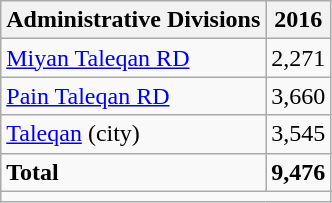<table class="wikitable">
<tr>
<th>Administrative Divisions</th>
<th>2016</th>
</tr>
<tr>
<td><a href='#'>Miyan Taleqan RD</a></td>
<td style="text-align: right;">2,271</td>
</tr>
<tr>
<td><a href='#'>Pain Taleqan RD</a></td>
<td style="text-align: right;">3,660</td>
</tr>
<tr>
<td><a href='#'>Taleqan</a> (city)</td>
<td style="text-align: right;">3,545</td>
</tr>
<tr>
<td><strong>Total</strong></td>
<td style="text-align: right;"><strong>9,476</strong></td>
</tr>
<tr>
<td colspan=2></td>
</tr>
</table>
